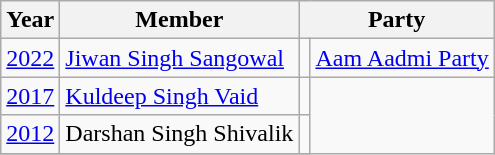<table class="wikitable sortable">
<tr>
<th>Year</th>
<th>Member</th>
<th colspan="2">Party</th>
</tr>
<tr>
<td><a href='#'>2022</a></td>
<td><a href='#'>Jiwan Singh Sangowal</a></td>
<td></td>
<td><a href='#'>Aam Aadmi Party</a></td>
</tr>
<tr>
<td><a href='#'>2017</a></td>
<td><a href='#'>Kuldeep Singh Vaid</a></td>
<td></td>
</tr>
<tr>
<td><a href='#'>2012</a></td>
<td>Darshan Singh Shivalik</td>
<td></td>
</tr>
<tr>
</tr>
</table>
